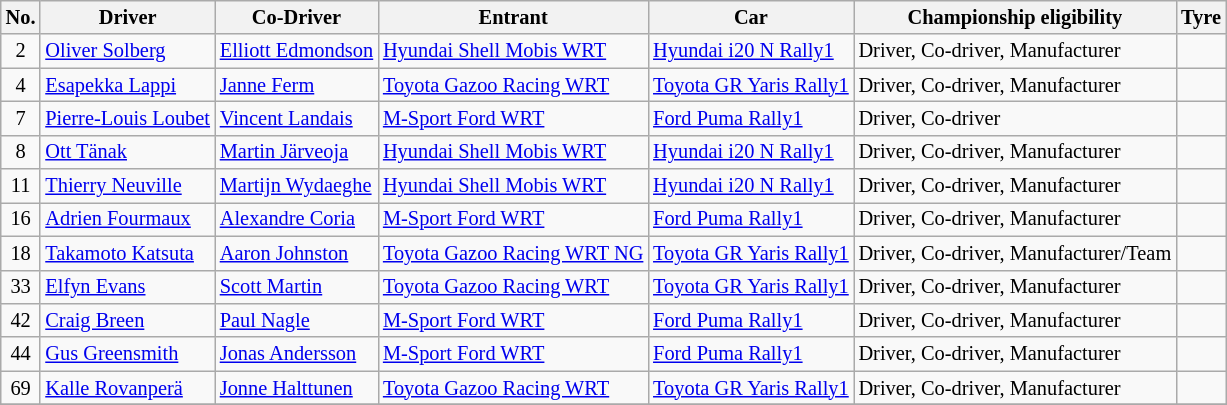<table class="wikitable" style="font-size: 85%;">
<tr>
<th>No.</th>
<th>Driver</th>
<th>Co-Driver</th>
<th>Entrant</th>
<th>Car</th>
<th>Championship eligibility</th>
<th>Tyre</th>
</tr>
<tr>
<td align="center">2</td>
<td> <a href='#'>Oliver Solberg</a></td>
<td> <a href='#'>Elliott Edmondson</a></td>
<td> <a href='#'>Hyundai Shell Mobis WRT</a></td>
<td><a href='#'>Hyundai i20 N Rally1</a></td>
<td>Driver, Co-driver, Manufacturer</td>
<td align="center"></td>
</tr>
<tr>
<td align="center">4</td>
<td> <a href='#'>Esapekka Lappi</a></td>
<td> <a href='#'>Janne Ferm</a></td>
<td> <a href='#'>Toyota Gazoo Racing WRT</a></td>
<td><a href='#'>Toyota GR Yaris Rally1</a></td>
<td>Driver, Co-driver, Manufacturer</td>
<td align="center"></td>
</tr>
<tr>
<td align="center">7</td>
<td> <a href='#'>Pierre-Louis Loubet</a></td>
<td> <a href='#'>Vincent Landais</a></td>
<td> <a href='#'>M-Sport Ford WRT</a></td>
<td><a href='#'>Ford Puma Rally1</a></td>
<td>Driver, Co-driver</td>
<td align="center"></td>
</tr>
<tr>
<td align="center">8</td>
<td> <a href='#'>Ott Tänak</a></td>
<td> <a href='#'>Martin Järveoja</a></td>
<td> <a href='#'>Hyundai Shell Mobis WRT</a></td>
<td><a href='#'>Hyundai i20 N Rally1</a></td>
<td>Driver, Co-driver, Manufacturer</td>
<td align="center"></td>
</tr>
<tr>
<td align="center">11</td>
<td> <a href='#'>Thierry Neuville</a></td>
<td> <a href='#'>Martijn Wydaeghe</a></td>
<td> <a href='#'>Hyundai Shell Mobis WRT</a></td>
<td><a href='#'>Hyundai i20 N Rally1</a></td>
<td>Driver, Co-driver, Manufacturer</td>
<td align="center"></td>
</tr>
<tr>
<td align="center">16</td>
<td> <a href='#'>Adrien Fourmaux</a></td>
<td> <a href='#'>Alexandre Coria</a></td>
<td> <a href='#'>M-Sport Ford WRT</a></td>
<td><a href='#'>Ford Puma Rally1</a></td>
<td>Driver, Co-driver, Manufacturer</td>
<td align="center"></td>
</tr>
<tr>
<td align="center">18</td>
<td> <a href='#'>Takamoto Katsuta</a></td>
<td> <a href='#'>Aaron Johnston</a></td>
<td> <a href='#'>Toyota Gazoo Racing WRT NG</a></td>
<td><a href='#'>Toyota GR Yaris Rally1</a></td>
<td>Driver, Co-driver, Manufacturer/Team</td>
<td align="center"></td>
</tr>
<tr>
<td align="center">33</td>
<td> <a href='#'>Elfyn Evans</a></td>
<td> <a href='#'>Scott Martin</a></td>
<td> <a href='#'>Toyota Gazoo Racing WRT</a></td>
<td><a href='#'>Toyota GR Yaris Rally1</a></td>
<td>Driver, Co-driver, Manufacturer</td>
<td align="center"></td>
</tr>
<tr>
<td align="center">42</td>
<td> <a href='#'>Craig Breen</a></td>
<td> <a href='#'>Paul Nagle</a></td>
<td> <a href='#'>M-Sport Ford WRT</a></td>
<td><a href='#'>Ford Puma Rally1</a></td>
<td>Driver, Co-driver, Manufacturer</td>
<td align="center"></td>
</tr>
<tr>
<td align="center">44</td>
<td> <a href='#'>Gus Greensmith</a></td>
<td> <a href='#'>Jonas Andersson</a></td>
<td> <a href='#'>M-Sport Ford WRT</a></td>
<td><a href='#'>Ford Puma Rally1</a></td>
<td>Driver, Co-driver, Manufacturer</td>
<td align="center"></td>
</tr>
<tr>
<td align="center">69</td>
<td> <a href='#'>Kalle Rovanperä</a></td>
<td> <a href='#'>Jonne Halttunen</a></td>
<td> <a href='#'>Toyota Gazoo Racing WRT</a></td>
<td><a href='#'>Toyota GR Yaris Rally1</a></td>
<td>Driver, Co-driver, Manufacturer</td>
<td align="center"></td>
</tr>
<tr>
</tr>
</table>
